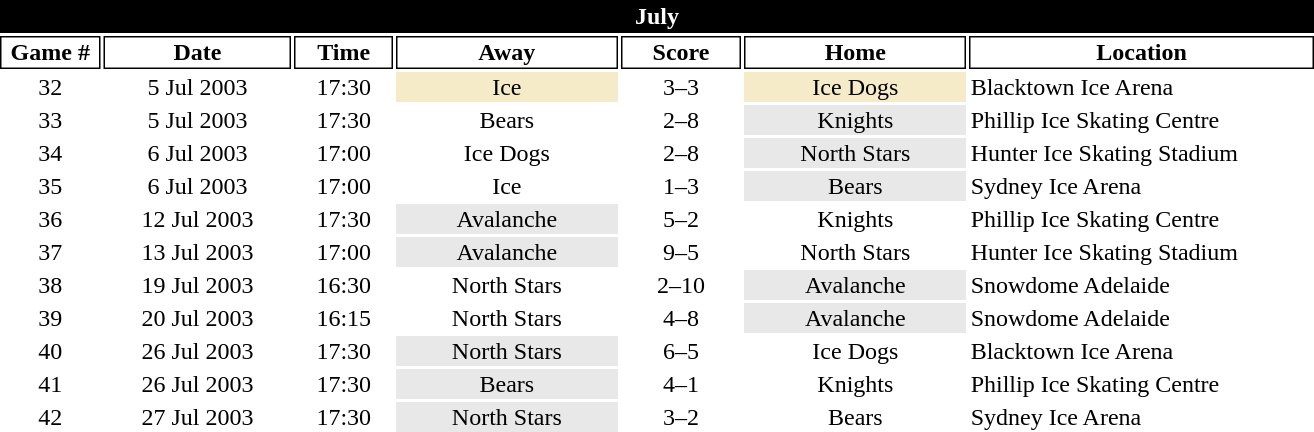<table class="toccolours" style="width:55em;text-align: center">
<tr>
<th colspan="7" style="background:#000000;color:white;border:#000000 1px solid">July</th>
</tr>
<tr>
<th style="background:#FFFFFF;color:black;border:#000000 1px solid; width: 40px">Game #</th>
<th style="background:#FFFFFF;color:black;border:#000000 1px solid; width: 80px">Date</th>
<th style="background:#FFFFFF;color:black;border:#000000 1px solid; width: 40px">Time</th>
<th style="background:#FFFFFF;color:black;border:#000000 1px solid; width: 95px">Away</th>
<th style="background:#FFFFFF;color:black;border:#000000 1px solid; width: 50px">Score</th>
<th style="background:#FFFFFF;color:black;border:#000000 1px solid; width: 95px">Home</th>
<th style="background:#FFFFFF;color:black;border:#000000 1px solid; width: 150px">Location</th>
</tr>
<tr>
<td>32</td>
<td>5 Jul 2003</td>
<td>17:30</td>
<td bgcolor="#f5ebc8">Ice</td>
<td>3–3</td>
<td bgcolor="#f5ebc8">Ice Dogs</td>
<td align="left">Blacktown Ice Arena</td>
</tr>
<tr>
<td>33</td>
<td>5 Jul 2003</td>
<td>17:30</td>
<td>Bears</td>
<td>2–8</td>
<td bgcolor="#e8e8e8">Knights</td>
<td align="left">Phillip Ice Skating Centre</td>
</tr>
<tr>
<td>34</td>
<td>6 Jul 2003</td>
<td>17:00</td>
<td>Ice Dogs</td>
<td>2–8</td>
<td bgcolor="#e8e8e8">North Stars</td>
<td align="left">Hunter Ice Skating Stadium</td>
</tr>
<tr>
<td>35</td>
<td>6 Jul 2003</td>
<td>17:00</td>
<td>Ice</td>
<td>1–3</td>
<td bgcolor="#e8e8e8">Bears</td>
<td align="left">Sydney Ice Arena</td>
</tr>
<tr>
<td>36</td>
<td>12 Jul 2003</td>
<td>17:30</td>
<td bgcolor="#e8e8e8">Avalanche</td>
<td>5–2</td>
<td>Knights</td>
<td align="left">Phillip Ice Skating Centre</td>
</tr>
<tr>
<td>37</td>
<td>13 Jul 2003</td>
<td>17:00</td>
<td bgcolor="#e8e8e8">Avalanche</td>
<td>9–5</td>
<td>North Stars</td>
<td align="left">Hunter Ice Skating Stadium</td>
</tr>
<tr>
<td>38</td>
<td>19 Jul 2003</td>
<td>16:30</td>
<td>North Stars</td>
<td>2–10</td>
<td bgcolor="#e8e8e8">Avalanche</td>
<td align="left">Snowdome Adelaide</td>
</tr>
<tr>
<td>39</td>
<td>20 Jul 2003</td>
<td>16:15</td>
<td>North Stars</td>
<td>4–8</td>
<td bgcolor="#e8e8e8">Avalanche</td>
<td align="left">Snowdome Adelaide</td>
</tr>
<tr>
<td>40</td>
<td>26 Jul 2003</td>
<td>17:30</td>
<td bgcolor="#e8e8e8">North Stars</td>
<td>6–5</td>
<td>Ice Dogs</td>
<td align="left">Blacktown Ice Arena</td>
</tr>
<tr>
<td>41</td>
<td>26 Jul 2003</td>
<td>17:30</td>
<td bgcolor="#e8e8e8">Bears</td>
<td>4–1</td>
<td>Knights</td>
<td align="left">Phillip Ice Skating Centre</td>
</tr>
<tr>
<td>42</td>
<td>27 Jul 2003</td>
<td>17:30</td>
<td bgcolor="#e8e8e8">North Stars</td>
<td>3–2</td>
<td>Bears</td>
<td align="left">Sydney Ice Arena</td>
</tr>
<tr>
</tr>
</table>
